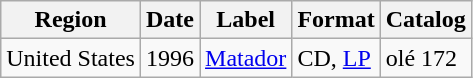<table class="wikitable">
<tr>
<th>Region</th>
<th>Date</th>
<th>Label</th>
<th>Format</th>
<th>Catalog</th>
</tr>
<tr>
<td>United States</td>
<td>1996</td>
<td><a href='#'>Matador</a></td>
<td>CD, <a href='#'>LP</a></td>
<td>olé 172</td>
</tr>
</table>
